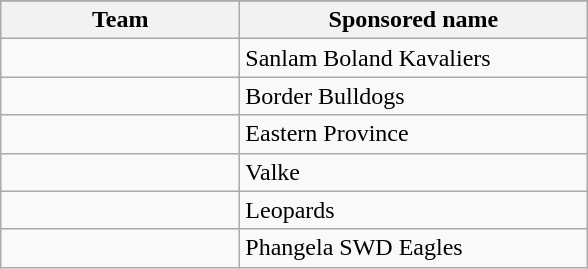<table class="wikitable collapsible sortable" style="text-align:left; font-size:100%; max-width:60%;">
<tr>
</tr>
<tr>
<th style="width:9.5em;">Team</th>
<th style="width:14em;">Sponsored name</th>
</tr>
<tr>
<td></td>
<td>Sanlam Boland Kavaliers</td>
</tr>
<tr>
<td></td>
<td>Border Bulldogs</td>
</tr>
<tr>
<td></td>
<td>Eastern Province</td>
</tr>
<tr>
<td></td>
<td>Valke</td>
</tr>
<tr>
<td></td>
<td>Leopards</td>
</tr>
<tr>
<td></td>
<td>Phangela SWD Eagles</td>
</tr>
</table>
